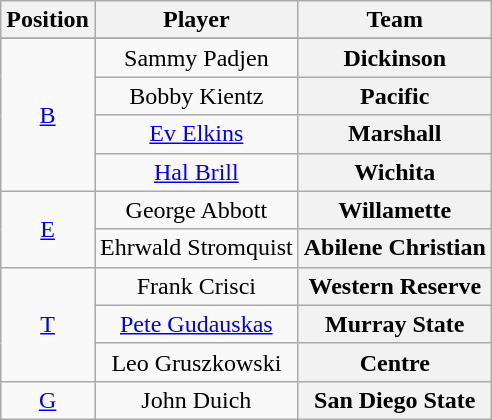<table class="wikitable">
<tr>
<th>Position</th>
<th>Player</th>
<th>Team</th>
</tr>
<tr>
</tr>
<tr style="text-align:center;">
<td rowspan="4"><a href='#'>B</a></td>
<td>Sammy Padjen</td>
<th Style = >Dickinson</th>
</tr>
<tr style="text-align:center;">
<td>Bobby Kientz</td>
<th Style = >Pacific</th>
</tr>
<tr style="text-align:center;">
<td><a href='#'>Ev Elkins</a></td>
<th Style = >Marshall</th>
</tr>
<tr style="text-align:center;">
<td><a href='#'>Hal Brill</a></td>
<th Style = >Wichita</th>
</tr>
<tr style="text-align:center;">
<td rowspan="2"><a href='#'>E</a></td>
<td>George Abbott</td>
<th Style = >Willamette</th>
</tr>
<tr style="text-align:center;">
<td>Ehrwald Stromquist</td>
<th Style = >Abilene Christian</th>
</tr>
<tr style="text-align:center;">
<td rowspan="3"><a href='#'>T</a></td>
<td>Frank Crisci</td>
<th Style = >Western Reserve</th>
</tr>
<tr style="text-align:center;">
<td><a href='#'>Pete Gudauskas</a></td>
<th Style = >Murray State</th>
</tr>
<tr style="text-align:center;">
<td>Leo Gruszkowski</td>
<th Style = >Centre</th>
</tr>
<tr style="text-align:center;">
<td><a href='#'>G</a></td>
<td>John Duich</td>
<th Style = >San Diego State</th>
</tr>
</table>
